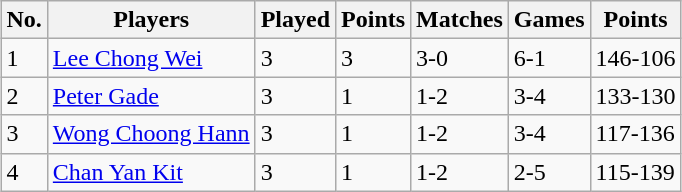<table class=wikitable style="margin:auto;">
<tr>
<th>No.</th>
<th>Players</th>
<th>Played</th>
<th>Points</th>
<th>Matches</th>
<th>Games</th>
<th>Points</th>
</tr>
<tr>
<td>1</td>
<td> <a href='#'>Lee Chong Wei</a></td>
<td>3</td>
<td>3</td>
<td>3-0</td>
<td>6-1</td>
<td>146-106</td>
</tr>
<tr>
<td>2</td>
<td> <a href='#'>Peter Gade</a></td>
<td>3</td>
<td>1</td>
<td>1-2</td>
<td>3-4</td>
<td>133-130</td>
</tr>
<tr>
<td>3</td>
<td> <a href='#'>Wong Choong Hann</a></td>
<td>3</td>
<td>1</td>
<td>1-2</td>
<td>3-4</td>
<td>117-136</td>
</tr>
<tr>
<td>4</td>
<td> <a href='#'>Chan Yan Kit</a></td>
<td>3</td>
<td>1</td>
<td>1-2</td>
<td>2-5</td>
<td>115-139</td>
</tr>
</table>
